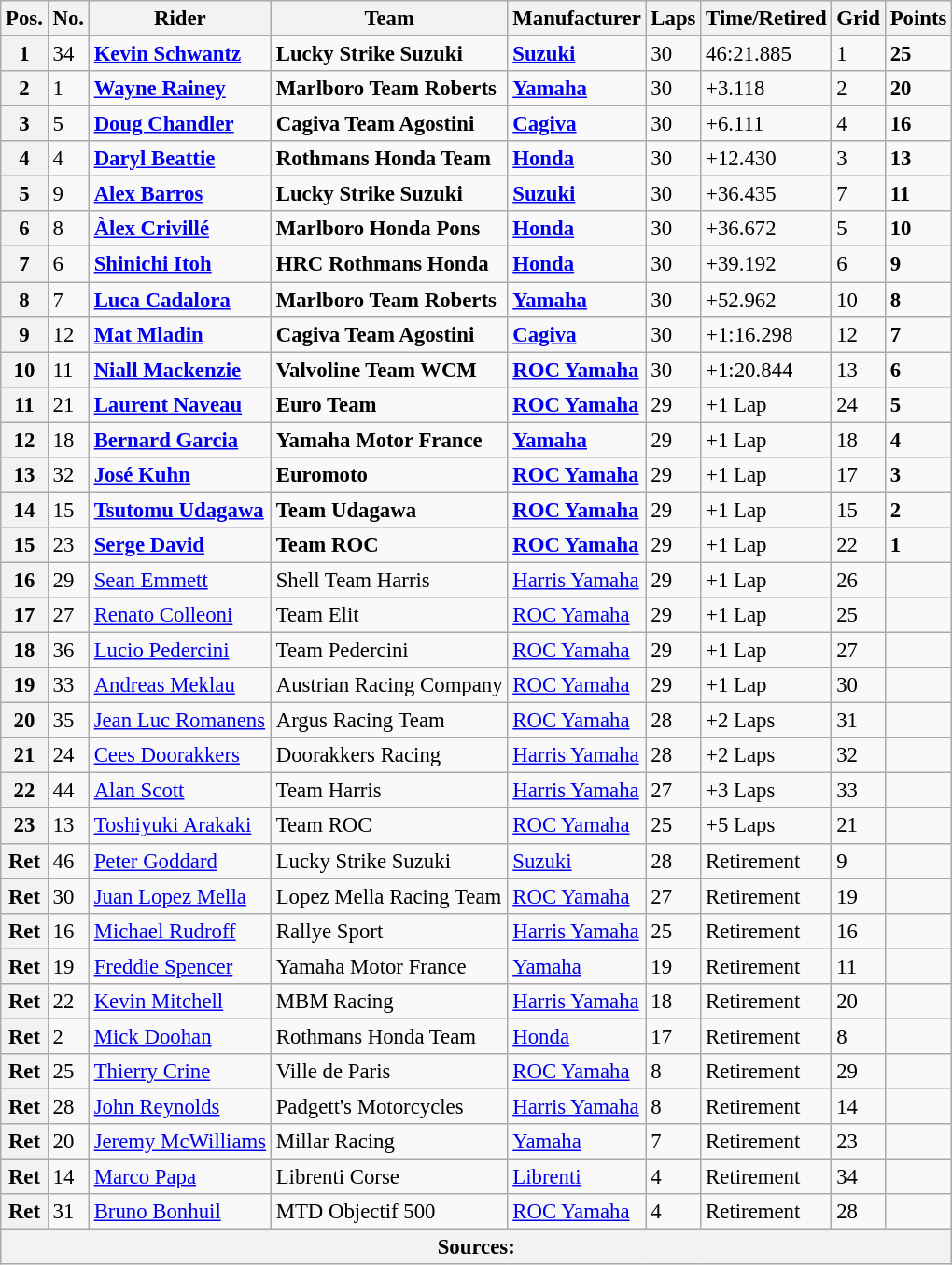<table class="wikitable" style="font-size: 95%;">
<tr>
<th>Pos.</th>
<th>No.</th>
<th>Rider</th>
<th>Team</th>
<th>Manufacturer</th>
<th>Laps</th>
<th>Time/Retired</th>
<th>Grid</th>
<th>Points</th>
</tr>
<tr>
<th>1</th>
<td>34</td>
<td> <strong><a href='#'>Kevin Schwantz</a></strong></td>
<td><strong>Lucky Strike Suzuki</strong></td>
<td><strong><a href='#'>Suzuki</a></strong></td>
<td>30</td>
<td>46:21.885</td>
<td>1</td>
<td><strong>25</strong></td>
</tr>
<tr>
<th>2</th>
<td>1</td>
<td> <strong><a href='#'>Wayne Rainey</a></strong></td>
<td><strong>Marlboro Team Roberts</strong></td>
<td><strong><a href='#'>Yamaha</a></strong></td>
<td>30</td>
<td>+3.118</td>
<td>2</td>
<td><strong>20</strong></td>
</tr>
<tr>
<th>3</th>
<td>5</td>
<td> <strong><a href='#'>Doug Chandler</a></strong></td>
<td><strong>Cagiva Team Agostini</strong></td>
<td><strong><a href='#'>Cagiva</a></strong></td>
<td>30</td>
<td>+6.111</td>
<td>4</td>
<td><strong>16</strong></td>
</tr>
<tr>
<th>4</th>
<td>4</td>
<td> <strong><a href='#'>Daryl Beattie</a></strong></td>
<td><strong>Rothmans Honda Team</strong></td>
<td><strong><a href='#'>Honda</a></strong></td>
<td>30</td>
<td>+12.430</td>
<td>3</td>
<td><strong>13</strong></td>
</tr>
<tr>
<th>5</th>
<td>9</td>
<td> <strong><a href='#'>Alex Barros</a></strong></td>
<td><strong>Lucky Strike Suzuki</strong></td>
<td><strong><a href='#'>Suzuki</a></strong></td>
<td>30</td>
<td>+36.435</td>
<td>7</td>
<td><strong>11</strong></td>
</tr>
<tr>
<th>6</th>
<td>8</td>
<td> <strong><a href='#'>Àlex Crivillé</a></strong></td>
<td><strong>Marlboro Honda Pons</strong></td>
<td><strong><a href='#'>Honda</a></strong></td>
<td>30</td>
<td>+36.672</td>
<td>5</td>
<td><strong>10</strong></td>
</tr>
<tr>
<th>7</th>
<td>6</td>
<td> <strong><a href='#'>Shinichi Itoh</a></strong></td>
<td><strong>HRC Rothmans Honda</strong></td>
<td><strong><a href='#'>Honda</a></strong></td>
<td>30</td>
<td>+39.192</td>
<td>6</td>
<td><strong>9</strong></td>
</tr>
<tr>
<th>8</th>
<td>7</td>
<td> <strong><a href='#'>Luca Cadalora</a></strong></td>
<td><strong>Marlboro Team Roberts</strong></td>
<td><strong><a href='#'>Yamaha</a></strong></td>
<td>30</td>
<td>+52.962</td>
<td>10</td>
<td><strong>8</strong></td>
</tr>
<tr>
<th>9</th>
<td>12</td>
<td> <strong><a href='#'>Mat Mladin</a></strong></td>
<td><strong>Cagiva Team Agostini</strong></td>
<td><strong><a href='#'>Cagiva</a></strong></td>
<td>30</td>
<td>+1:16.298</td>
<td>12</td>
<td><strong>7</strong></td>
</tr>
<tr>
<th>10</th>
<td>11</td>
<td> <strong><a href='#'>Niall Mackenzie</a></strong></td>
<td><strong>Valvoline Team WCM</strong></td>
<td><strong><a href='#'>ROC Yamaha</a></strong></td>
<td>30</td>
<td>+1:20.844</td>
<td>13</td>
<td><strong>6</strong></td>
</tr>
<tr>
<th>11</th>
<td>21</td>
<td> <strong><a href='#'>Laurent Naveau</a></strong></td>
<td><strong>Euro Team</strong></td>
<td><strong><a href='#'>ROC Yamaha</a></strong></td>
<td>29</td>
<td>+1 Lap</td>
<td>24</td>
<td><strong>5</strong></td>
</tr>
<tr>
<th>12</th>
<td>18</td>
<td> <strong><a href='#'>Bernard Garcia</a></strong></td>
<td><strong>Yamaha Motor France</strong></td>
<td><strong><a href='#'>Yamaha</a></strong></td>
<td>29</td>
<td>+1 Lap</td>
<td>18</td>
<td><strong>4</strong></td>
</tr>
<tr>
<th>13</th>
<td>32</td>
<td> <strong><a href='#'>José Kuhn</a></strong></td>
<td><strong>Euromoto</strong></td>
<td><strong><a href='#'>ROC Yamaha</a></strong></td>
<td>29</td>
<td>+1 Lap</td>
<td>17</td>
<td><strong>3</strong></td>
</tr>
<tr>
<th>14</th>
<td>15</td>
<td> <strong><a href='#'>Tsutomu Udagawa</a></strong></td>
<td><strong>Team Udagawa</strong></td>
<td><strong><a href='#'>ROC Yamaha</a></strong></td>
<td>29</td>
<td>+1 Lap</td>
<td>15</td>
<td><strong>2</strong></td>
</tr>
<tr>
<th>15</th>
<td>23</td>
<td> <strong><a href='#'>Serge David</a></strong></td>
<td><strong>Team ROC</strong></td>
<td><strong><a href='#'>ROC Yamaha</a></strong></td>
<td>29</td>
<td>+1 Lap</td>
<td>22</td>
<td><strong>1</strong></td>
</tr>
<tr>
<th>16</th>
<td>29</td>
<td> <a href='#'>Sean Emmett</a></td>
<td>Shell Team Harris</td>
<td><a href='#'>Harris Yamaha</a></td>
<td>29</td>
<td>+1 Lap</td>
<td>26</td>
<td></td>
</tr>
<tr>
<th>17</th>
<td>27</td>
<td> <a href='#'>Renato Colleoni</a></td>
<td>Team Elit</td>
<td><a href='#'>ROC Yamaha</a></td>
<td>29</td>
<td>+1 Lap</td>
<td>25</td>
<td></td>
</tr>
<tr>
<th>18</th>
<td>36</td>
<td> <a href='#'>Lucio Pedercini</a></td>
<td>Team Pedercini</td>
<td><a href='#'>ROC Yamaha</a></td>
<td>29</td>
<td>+1 Lap</td>
<td>27</td>
<td></td>
</tr>
<tr>
<th>19</th>
<td>33</td>
<td> <a href='#'>Andreas Meklau</a></td>
<td>Austrian Racing Company</td>
<td><a href='#'>ROC Yamaha</a></td>
<td>29</td>
<td>+1 Lap</td>
<td>30</td>
<td></td>
</tr>
<tr>
<th>20</th>
<td>35</td>
<td> <a href='#'>Jean Luc Romanens</a></td>
<td>Argus Racing Team</td>
<td><a href='#'>ROC Yamaha</a></td>
<td>28</td>
<td>+2 Laps</td>
<td>31</td>
<td></td>
</tr>
<tr>
<th>21</th>
<td>24</td>
<td> <a href='#'>Cees Doorakkers</a></td>
<td>Doorakkers Racing</td>
<td><a href='#'>Harris Yamaha</a></td>
<td>28</td>
<td>+2 Laps</td>
<td>32</td>
<td></td>
</tr>
<tr>
<th>22</th>
<td>44</td>
<td> <a href='#'>Alan Scott</a></td>
<td>Team Harris</td>
<td><a href='#'>Harris Yamaha</a></td>
<td>27</td>
<td>+3 Laps</td>
<td>33</td>
<td></td>
</tr>
<tr>
<th>23</th>
<td>13</td>
<td> <a href='#'>Toshiyuki Arakaki</a></td>
<td>Team ROC</td>
<td><a href='#'>ROC Yamaha</a></td>
<td>25</td>
<td>+5 Laps</td>
<td>21</td>
<td></td>
</tr>
<tr>
<th>Ret</th>
<td>46</td>
<td> <a href='#'>Peter Goddard</a></td>
<td>Lucky Strike Suzuki</td>
<td><a href='#'>Suzuki</a></td>
<td>28</td>
<td>Retirement</td>
<td>9</td>
<td></td>
</tr>
<tr>
<th>Ret</th>
<td>30</td>
<td> <a href='#'>Juan Lopez Mella</a></td>
<td>Lopez Mella Racing Team</td>
<td><a href='#'>ROC Yamaha</a></td>
<td>27</td>
<td>Retirement</td>
<td>19</td>
<td></td>
</tr>
<tr>
<th>Ret</th>
<td>16</td>
<td> <a href='#'>Michael Rudroff</a></td>
<td>Rallye Sport</td>
<td><a href='#'>Harris Yamaha</a></td>
<td>25</td>
<td>Retirement</td>
<td>16</td>
<td></td>
</tr>
<tr>
<th>Ret</th>
<td>19</td>
<td> <a href='#'>Freddie Spencer</a></td>
<td>Yamaha Motor France</td>
<td><a href='#'>Yamaha</a></td>
<td>19</td>
<td>Retirement</td>
<td>11</td>
<td></td>
</tr>
<tr>
<th>Ret</th>
<td>22</td>
<td> <a href='#'>Kevin Mitchell</a></td>
<td>MBM Racing</td>
<td><a href='#'>Harris Yamaha</a></td>
<td>18</td>
<td>Retirement</td>
<td>20</td>
<td></td>
</tr>
<tr>
<th>Ret</th>
<td>2</td>
<td> <a href='#'>Mick Doohan</a></td>
<td>Rothmans Honda Team</td>
<td><a href='#'>Honda</a></td>
<td>17</td>
<td>Retirement</td>
<td>8</td>
<td></td>
</tr>
<tr>
<th>Ret</th>
<td>25</td>
<td> <a href='#'>Thierry Crine</a></td>
<td>Ville de Paris</td>
<td><a href='#'>ROC Yamaha</a></td>
<td>8</td>
<td>Retirement</td>
<td>29</td>
<td></td>
</tr>
<tr>
<th>Ret</th>
<td>28</td>
<td> <a href='#'>John Reynolds</a></td>
<td>Padgett's Motorcycles</td>
<td><a href='#'>Harris Yamaha</a></td>
<td>8</td>
<td>Retirement</td>
<td>14</td>
<td></td>
</tr>
<tr>
<th>Ret</th>
<td>20</td>
<td> <a href='#'>Jeremy McWilliams</a></td>
<td>Millar Racing</td>
<td><a href='#'>Yamaha</a></td>
<td>7</td>
<td>Retirement</td>
<td>23</td>
<td></td>
</tr>
<tr>
<th>Ret</th>
<td>14</td>
<td> <a href='#'>Marco Papa</a></td>
<td>Librenti Corse</td>
<td><a href='#'>Librenti</a></td>
<td>4</td>
<td>Retirement</td>
<td>34</td>
<td></td>
</tr>
<tr>
<th>Ret</th>
<td>31</td>
<td> <a href='#'>Bruno Bonhuil</a></td>
<td>MTD Objectif 500</td>
<td><a href='#'>ROC Yamaha</a></td>
<td>4</td>
<td>Retirement</td>
<td>28</td>
<td></td>
</tr>
<tr>
<th colspan=9>Sources:</th>
</tr>
</table>
